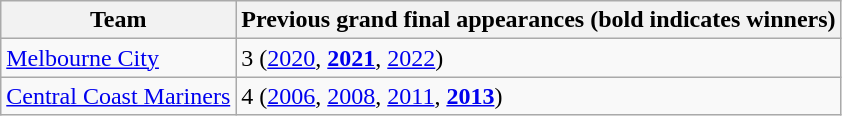<table class="wikitable">
<tr>
<th>Team</th>
<th>Previous grand final appearances (bold indicates winners)</th>
</tr>
<tr>
<td><a href='#'>Melbourne City</a></td>
<td>3 (<a href='#'>2020</a>, <strong><a href='#'>2021</a></strong>, <a href='#'>2022</a>)</td>
</tr>
<tr>
<td><a href='#'>Central Coast Mariners</a></td>
<td>4 (<a href='#'>2006</a>, <a href='#'>2008</a>, <a href='#'>2011</a>, <strong><a href='#'>2013</a></strong>)</td>
</tr>
</table>
